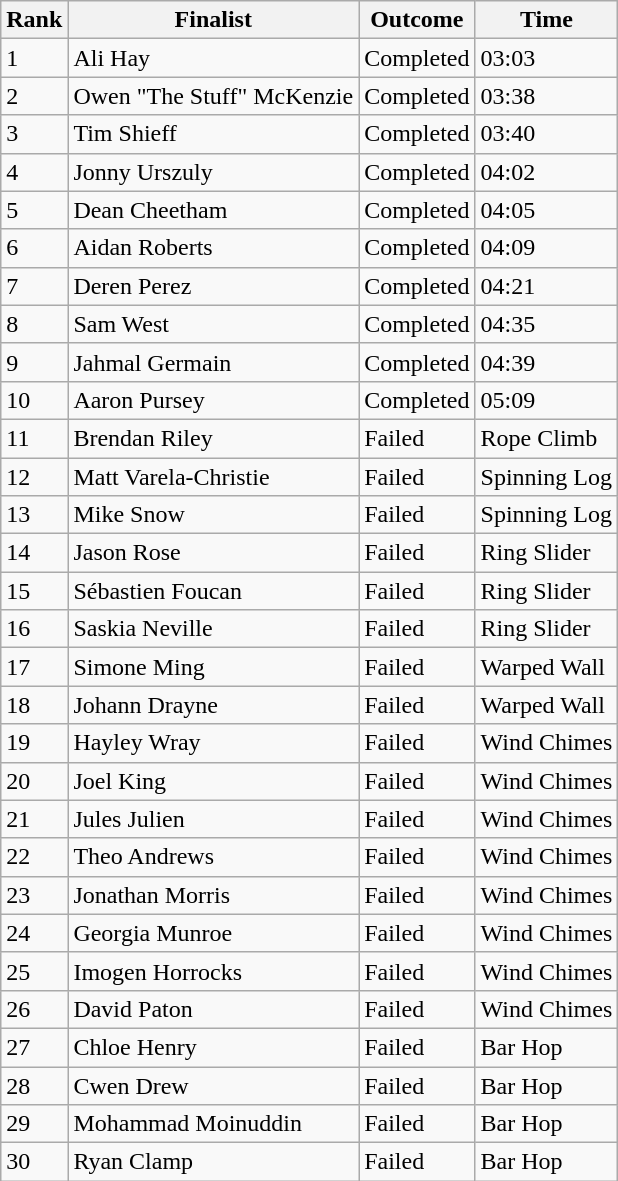<table class="wikitable">
<tr>
<th>Rank</th>
<th>Finalist</th>
<th>Outcome</th>
<th>Time</th>
</tr>
<tr>
<td>1</td>
<td>Ali Hay</td>
<td>Completed</td>
<td>03:03</td>
</tr>
<tr>
<td>2</td>
<td>Owen "The Stuff" McKenzie</td>
<td>Completed</td>
<td>03:38</td>
</tr>
<tr>
<td>3</td>
<td>Tim Shieff</td>
<td>Completed</td>
<td>03:40</td>
</tr>
<tr>
<td>4</td>
<td>Jonny Urszuly</td>
<td>Completed</td>
<td>04:02</td>
</tr>
<tr>
<td>5</td>
<td>Dean Cheetham</td>
<td>Completed</td>
<td>04:05</td>
</tr>
<tr>
<td>6</td>
<td>Aidan Roberts</td>
<td>Completed</td>
<td>04:09</td>
</tr>
<tr>
<td>7</td>
<td>Deren Perez</td>
<td>Completed</td>
<td>04:21</td>
</tr>
<tr>
<td>8</td>
<td>Sam West</td>
<td>Completed</td>
<td>04:35</td>
</tr>
<tr>
<td>9</td>
<td>Jahmal Germain</td>
<td>Completed</td>
<td>04:39</td>
</tr>
<tr>
<td>10</td>
<td>Aaron Pursey</td>
<td>Completed</td>
<td>05:09</td>
</tr>
<tr>
<td>11</td>
<td>Brendan Riley</td>
<td>Failed</td>
<td>Rope Climb</td>
</tr>
<tr>
<td>12</td>
<td>Matt Varela-Christie</td>
<td>Failed</td>
<td>Spinning Log</td>
</tr>
<tr>
<td>13</td>
<td>Mike Snow</td>
<td>Failed</td>
<td>Spinning Log</td>
</tr>
<tr>
<td>14</td>
<td>Jason Rose</td>
<td>Failed</td>
<td>Ring Slider</td>
</tr>
<tr>
<td>15</td>
<td>Sébastien Foucan</td>
<td>Failed</td>
<td>Ring Slider</td>
</tr>
<tr>
<td>16</td>
<td>Saskia Neville</td>
<td>Failed</td>
<td>Ring Slider</td>
</tr>
<tr>
<td>17</td>
<td>Simone Ming</td>
<td>Failed</td>
<td>Warped Wall</td>
</tr>
<tr>
<td>18</td>
<td>Johann Drayne</td>
<td>Failed</td>
<td>Warped Wall</td>
</tr>
<tr>
<td>19</td>
<td>Hayley Wray</td>
<td>Failed</td>
<td>Wind Chimes</td>
</tr>
<tr>
<td>20</td>
<td>Joel King</td>
<td>Failed</td>
<td>Wind Chimes</td>
</tr>
<tr>
<td>21</td>
<td>Jules Julien</td>
<td>Failed</td>
<td>Wind Chimes</td>
</tr>
<tr>
<td>22</td>
<td>Theo Andrews</td>
<td>Failed</td>
<td>Wind Chimes</td>
</tr>
<tr>
<td>23</td>
<td>Jonathan Morris</td>
<td>Failed</td>
<td>Wind Chimes</td>
</tr>
<tr>
<td>24</td>
<td>Georgia Munroe</td>
<td>Failed</td>
<td>Wind Chimes</td>
</tr>
<tr>
<td>25</td>
<td>Imogen Horrocks</td>
<td>Failed</td>
<td>Wind Chimes</td>
</tr>
<tr>
<td>26</td>
<td>David Paton</td>
<td>Failed</td>
<td>Wind Chimes</td>
</tr>
<tr>
<td>27</td>
<td>Chloe Henry</td>
<td>Failed</td>
<td>Bar Hop</td>
</tr>
<tr>
<td>28</td>
<td>Cwen Drew</td>
<td>Failed</td>
<td>Bar Hop</td>
</tr>
<tr>
<td>29</td>
<td>Mohammad Moinuddin</td>
<td>Failed</td>
<td>Bar Hop</td>
</tr>
<tr>
<td>30</td>
<td>Ryan Clamp</td>
<td>Failed</td>
<td>Bar Hop</td>
</tr>
</table>
